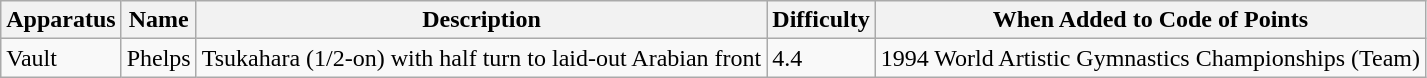<table class="wikitable">
<tr>
<th>Apparatus</th>
<th>Name</th>
<th>Description</th>
<th>Difficulty</th>
<th>When Added to Code of Points</th>
</tr>
<tr>
<td>Vault</td>
<td>Phelps</td>
<td>Tsukahara (1/2-on) with half turn to laid-out Arabian front</td>
<td>4.4</td>
<td>1994 World Artistic Gymnastics Championships (Team)</td>
</tr>
</table>
